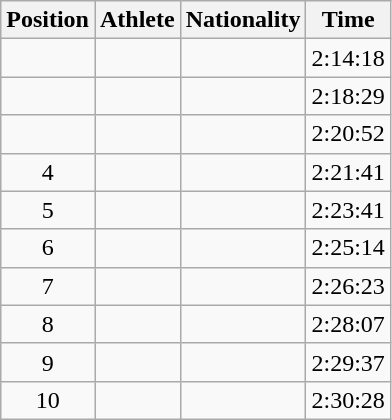<table class="wikitable sortable">
<tr>
<th scope="col">Position</th>
<th scope="col">Athlete</th>
<th scope="col">Nationality</th>
<th scope="col">Time</th>
</tr>
<tr>
<td style="text-align:center"></td>
<td></td>
<td></td>
<td>2:14:18</td>
</tr>
<tr>
<td style="text-align:center"></td>
<td></td>
<td></td>
<td>2:18:29</td>
</tr>
<tr>
<td style="text-align:center"></td>
<td></td>
<td></td>
<td>2:20:52</td>
</tr>
<tr>
<td style="text-align:center">4</td>
<td></td>
<td></td>
<td>2:21:41</td>
</tr>
<tr>
<td style="text-align:center">5</td>
<td></td>
<td></td>
<td>2:23:41</td>
</tr>
<tr>
<td style="text-align:center">6</td>
<td></td>
<td></td>
<td>2:25:14</td>
</tr>
<tr>
<td style="text-align:center">7</td>
<td></td>
<td></td>
<td>2:26:23</td>
</tr>
<tr>
<td style="text-align:center">8</td>
<td></td>
<td></td>
<td>2:28:07</td>
</tr>
<tr>
<td style="text-align:center">9</td>
<td></td>
<td></td>
<td>2:29:37</td>
</tr>
<tr>
<td style="text-align:center">10</td>
<td></td>
<td></td>
<td>2:30:28</td>
</tr>
</table>
